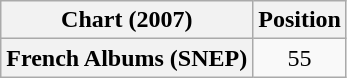<table class="wikitable plainrowheaders" style="text-align:center">
<tr>
<th scope="col">Chart (2007)</th>
<th scope="col">Position</th>
</tr>
<tr>
<th scope="row">French Albums (SNEP)</th>
<td>55</td>
</tr>
</table>
